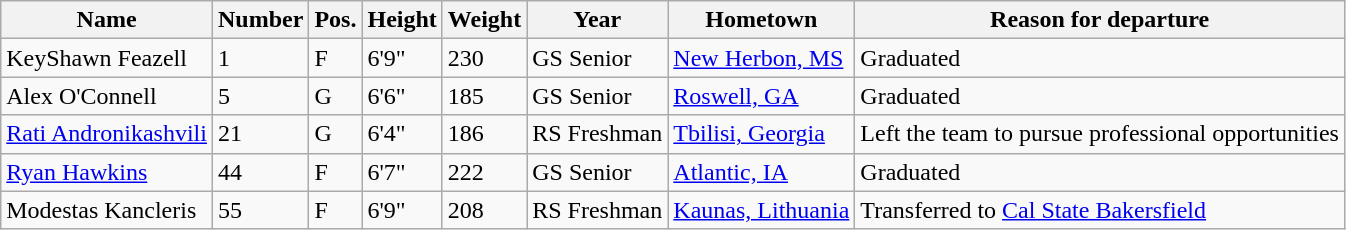<table class="wikitable sortable" border="1">
<tr>
<th>Name</th>
<th>Number</th>
<th>Pos.</th>
<th>Height</th>
<th>Weight</th>
<th>Year</th>
<th>Hometown</th>
<th class="unsortable">Reason for departure</th>
</tr>
<tr>
<td>KeyShawn Feazell</td>
<td>1</td>
<td>F</td>
<td>6'9"</td>
<td>230</td>
<td>GS Senior</td>
<td><a href='#'>New Herbon, MS</a></td>
<td>Graduated</td>
</tr>
<tr>
<td>Alex O'Connell</td>
<td>5</td>
<td>G</td>
<td>6'6"</td>
<td>185</td>
<td>GS Senior</td>
<td><a href='#'>Roswell, GA</a></td>
<td>Graduated</td>
</tr>
<tr>
<td><a href='#'>Rati Andronikashvili</a></td>
<td>21</td>
<td>G</td>
<td>6'4"</td>
<td>186</td>
<td>RS Freshman</td>
<td><a href='#'>Tbilisi, Georgia</a></td>
<td>Left the team to pursue professional opportunities</td>
</tr>
<tr>
<td><a href='#'>Ryan Hawkins</a></td>
<td>44</td>
<td>F</td>
<td>6'7"</td>
<td>222</td>
<td>GS Senior</td>
<td><a href='#'>Atlantic, IA</a></td>
<td>Graduated</td>
</tr>
<tr>
<td>Modestas Kancleris</td>
<td>55</td>
<td>F</td>
<td>6'9"</td>
<td>208</td>
<td>RS Freshman</td>
<td><a href='#'>Kaunas, Lithuania</a></td>
<td>Transferred to <a href='#'>Cal State Bakersfield</a></td>
</tr>
</table>
